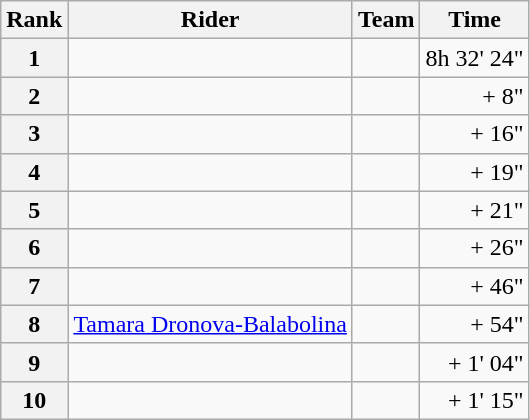<table class="wikitable" margin-bottom:0;">
<tr>
<th scope="col">Rank</th>
<th scope="col">Rider</th>
<th scope="col">Team</th>
<th scope="col">Time</th>
</tr>
<tr>
<th scope="row">1</th>
<td>  </td>
<td></td>
<td align="right">8h 32' 24"</td>
</tr>
<tr>
<th scope="row">2</th>
<td></td>
<td></td>
<td align="right">+ 8"</td>
</tr>
<tr>
<th scope="row">3</th>
<td> </td>
<td></td>
<td align="right">+ 16"</td>
</tr>
<tr>
<th scope="row">4</th>
<td></td>
<td></td>
<td align="right">+ 19"</td>
</tr>
<tr>
<th scope="row">5</th>
<td></td>
<td></td>
<td align="right">+ 21"</td>
</tr>
<tr>
<th scope="row">6</th>
<td></td>
<td></td>
<td align="right">+ 26"</td>
</tr>
<tr>
<th scope="row">7</th>
<td></td>
<td></td>
<td align="right">+ 46"</td>
</tr>
<tr>
<th scope="row">8</th>
<td> <a href='#'>Tamara Dronova-Balabolina</a></td>
<td></td>
<td align="right">+ 54"</td>
</tr>
<tr>
<th scope="row">9</th>
<td> </td>
<td></td>
<td align="right">+ 1' 04"</td>
</tr>
<tr>
<th scope="row">10</th>
<td></td>
<td></td>
<td align="right">+ 1' 15"</td>
</tr>
</table>
